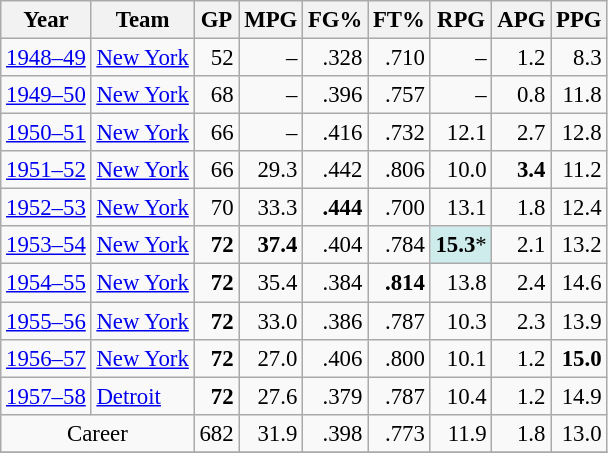<table class="wikitable sortable" style="font-size:95%; text-align:right;">
<tr>
<th>Year</th>
<th>Team</th>
<th>GP</th>
<th>MPG</th>
<th>FG%</th>
<th>FT%</th>
<th>RPG</th>
<th>APG</th>
<th>PPG</th>
</tr>
<tr>
<td style="text-align:left;"><a href='#'>1948–49</a></td>
<td style="text-align:left;"><a href='#'>New York</a></td>
<td>52</td>
<td>–</td>
<td>.328</td>
<td>.710</td>
<td>–</td>
<td>1.2</td>
<td>8.3</td>
</tr>
<tr>
<td style="text-align:left;"><a href='#'>1949–50</a></td>
<td style="text-align:left;"><a href='#'>New York</a></td>
<td>68</td>
<td>–</td>
<td>.396</td>
<td>.757</td>
<td>–</td>
<td>0.8</td>
<td>11.8</td>
</tr>
<tr>
<td style="text-align:left;"><a href='#'>1950–51</a></td>
<td style="text-align:left;"><a href='#'>New York</a></td>
<td>66</td>
<td>–</td>
<td>.416</td>
<td>.732</td>
<td>12.1</td>
<td>2.7</td>
<td>12.8</td>
</tr>
<tr>
<td style="text-align:left;"><a href='#'>1951–52</a></td>
<td style="text-align:left;"><a href='#'>New York</a></td>
<td>66</td>
<td>29.3</td>
<td>.442</td>
<td>.806</td>
<td>10.0</td>
<td><strong>3.4</strong></td>
<td>11.2</td>
</tr>
<tr>
<td style="text-align:left;"><a href='#'>1952–53</a></td>
<td style="text-align:left;"><a href='#'>New York</a></td>
<td>70</td>
<td>33.3</td>
<td><strong>.444</strong></td>
<td>.700</td>
<td>13.1</td>
<td>1.8</td>
<td>12.4</td>
</tr>
<tr>
<td style="text-align:left;"><a href='#'>1953–54</a></td>
<td style="text-align:left;"><a href='#'>New York</a></td>
<td><strong>72</strong></td>
<td><strong>37.4</strong></td>
<td>.404</td>
<td>.784</td>
<td style="background:#cfecec;"><strong>15.3</strong>*</td>
<td>2.1</td>
<td>13.2</td>
</tr>
<tr>
<td style="text-align:left;"><a href='#'>1954–55</a></td>
<td style="text-align:left;"><a href='#'>New York</a></td>
<td><strong>72</strong></td>
<td>35.4</td>
<td>.384</td>
<td><strong>.814</strong></td>
<td>13.8</td>
<td>2.4</td>
<td>14.6</td>
</tr>
<tr>
<td style="text-align:left;"><a href='#'>1955–56</a></td>
<td style="text-align:left;"><a href='#'>New York</a></td>
<td><strong>72</strong></td>
<td>33.0</td>
<td>.386</td>
<td>.787</td>
<td>10.3</td>
<td>2.3</td>
<td>13.9</td>
</tr>
<tr>
<td style="text-align:left;"><a href='#'>1956–57</a></td>
<td style="text-align:left;"><a href='#'>New York</a></td>
<td><strong>72</strong></td>
<td>27.0</td>
<td>.406</td>
<td>.800</td>
<td>10.1</td>
<td>1.2</td>
<td><strong>15.0</strong></td>
</tr>
<tr>
<td style="text-align:left;"><a href='#'>1957–58</a></td>
<td style="text-align:left;"><a href='#'>Detroit</a></td>
<td><strong>72</strong></td>
<td>27.6</td>
<td>.379</td>
<td>.787</td>
<td>10.4</td>
<td>1.2</td>
<td>14.9</td>
</tr>
<tr>
<td style="text-align:center;" colspan="2">Career</td>
<td>682</td>
<td>31.9</td>
<td>.398</td>
<td>.773</td>
<td>11.9</td>
<td>1.8</td>
<td>13.0</td>
</tr>
<tr>
</tr>
</table>
